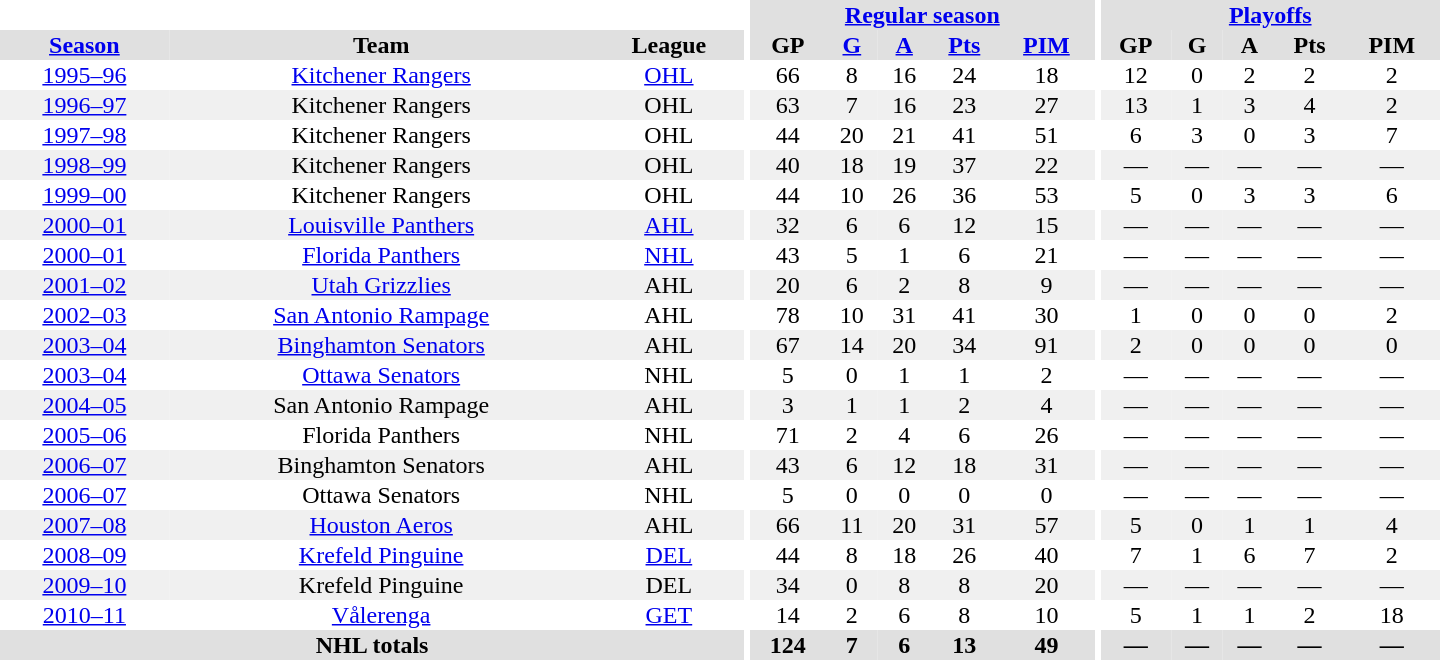<table border="0" cellpadding="1" cellspacing="0" style="text-align:center; width:60em">
<tr bgcolor="#e0e0e0">
<th colspan="3" bgcolor="#ffffff"></th>
<th rowspan="99" bgcolor="#ffffff"></th>
<th colspan="5"><a href='#'>Regular season</a></th>
<th rowspan="99" bgcolor="#ffffff"></th>
<th colspan="5"><a href='#'>Playoffs</a></th>
</tr>
<tr bgcolor="#e0e0e0">
<th><a href='#'>Season</a></th>
<th>Team</th>
<th>League</th>
<th>GP</th>
<th><a href='#'>G</a></th>
<th><a href='#'>A</a></th>
<th><a href='#'>Pts</a></th>
<th><a href='#'>PIM</a></th>
<th>GP</th>
<th>G</th>
<th>A</th>
<th>Pts</th>
<th>PIM</th>
</tr>
<tr>
<td><a href='#'>1995–96</a></td>
<td><a href='#'>Kitchener Rangers</a></td>
<td><a href='#'>OHL</a></td>
<td>66</td>
<td>8</td>
<td>16</td>
<td>24</td>
<td>18</td>
<td>12</td>
<td>0</td>
<td>2</td>
<td>2</td>
<td>2</td>
</tr>
<tr bgcolor="#f0f0f0">
<td><a href='#'>1996–97</a></td>
<td>Kitchener Rangers</td>
<td>OHL</td>
<td>63</td>
<td>7</td>
<td>16</td>
<td>23</td>
<td>27</td>
<td>13</td>
<td>1</td>
<td>3</td>
<td>4</td>
<td>2</td>
</tr>
<tr>
<td><a href='#'>1997–98</a></td>
<td>Kitchener Rangers</td>
<td>OHL</td>
<td>44</td>
<td>20</td>
<td>21</td>
<td>41</td>
<td>51</td>
<td>6</td>
<td>3</td>
<td>0</td>
<td>3</td>
<td>7</td>
</tr>
<tr bgcolor="#f0f0f0">
<td><a href='#'>1998–99</a></td>
<td>Kitchener Rangers</td>
<td>OHL</td>
<td>40</td>
<td>18</td>
<td>19</td>
<td>37</td>
<td>22</td>
<td>—</td>
<td>—</td>
<td>—</td>
<td>—</td>
<td>—</td>
</tr>
<tr>
<td><a href='#'>1999–00</a></td>
<td>Kitchener Rangers</td>
<td>OHL</td>
<td>44</td>
<td>10</td>
<td>26</td>
<td>36</td>
<td>53</td>
<td>5</td>
<td>0</td>
<td>3</td>
<td>3</td>
<td>6</td>
</tr>
<tr bgcolor="#f0f0f0">
<td><a href='#'>2000–01</a></td>
<td><a href='#'>Louisville Panthers</a></td>
<td><a href='#'>AHL</a></td>
<td>32</td>
<td>6</td>
<td>6</td>
<td>12</td>
<td>15</td>
<td>—</td>
<td>—</td>
<td>—</td>
<td>—</td>
<td>—</td>
</tr>
<tr>
<td><a href='#'>2000–01</a></td>
<td><a href='#'>Florida Panthers</a></td>
<td><a href='#'>NHL</a></td>
<td>43</td>
<td>5</td>
<td>1</td>
<td>6</td>
<td>21</td>
<td>—</td>
<td>—</td>
<td>—</td>
<td>—</td>
<td>—</td>
</tr>
<tr bgcolor="#f0f0f0">
<td><a href='#'>2001–02</a></td>
<td><a href='#'>Utah Grizzlies</a></td>
<td>AHL</td>
<td>20</td>
<td>6</td>
<td>2</td>
<td>8</td>
<td>9</td>
<td>—</td>
<td>—</td>
<td>—</td>
<td>—</td>
<td>—</td>
</tr>
<tr>
<td><a href='#'>2002–03</a></td>
<td><a href='#'>San Antonio Rampage</a></td>
<td>AHL</td>
<td>78</td>
<td>10</td>
<td>31</td>
<td>41</td>
<td>30</td>
<td>1</td>
<td>0</td>
<td>0</td>
<td>0</td>
<td>2</td>
</tr>
<tr bgcolor="#f0f0f0">
<td><a href='#'>2003–04</a></td>
<td><a href='#'>Binghamton Senators</a></td>
<td>AHL</td>
<td>67</td>
<td>14</td>
<td>20</td>
<td>34</td>
<td>91</td>
<td>2</td>
<td>0</td>
<td>0</td>
<td>0</td>
<td>0</td>
</tr>
<tr>
<td><a href='#'>2003–04</a></td>
<td><a href='#'>Ottawa Senators</a></td>
<td>NHL</td>
<td>5</td>
<td>0</td>
<td>1</td>
<td>1</td>
<td>2</td>
<td>—</td>
<td>—</td>
<td>—</td>
<td>—</td>
<td>—</td>
</tr>
<tr bgcolor="#f0f0f0">
<td><a href='#'>2004–05</a></td>
<td>San Antonio Rampage</td>
<td>AHL</td>
<td>3</td>
<td>1</td>
<td>1</td>
<td>2</td>
<td>4</td>
<td>—</td>
<td>—</td>
<td>—</td>
<td>—</td>
<td>—</td>
</tr>
<tr>
<td><a href='#'>2005–06</a></td>
<td>Florida Panthers</td>
<td>NHL</td>
<td>71</td>
<td>2</td>
<td>4</td>
<td>6</td>
<td>26</td>
<td>—</td>
<td>—</td>
<td>—</td>
<td>—</td>
<td>—</td>
</tr>
<tr bgcolor="#f0f0f0">
<td><a href='#'>2006–07</a></td>
<td>Binghamton Senators</td>
<td>AHL</td>
<td>43</td>
<td>6</td>
<td>12</td>
<td>18</td>
<td>31</td>
<td>—</td>
<td>—</td>
<td>—</td>
<td>—</td>
<td>—</td>
</tr>
<tr>
<td><a href='#'>2006–07</a></td>
<td>Ottawa Senators</td>
<td>NHL</td>
<td>5</td>
<td>0</td>
<td>0</td>
<td>0</td>
<td>0</td>
<td>—</td>
<td>—</td>
<td>—</td>
<td>—</td>
<td>—</td>
</tr>
<tr bgcolor="#f0f0f0">
<td><a href='#'>2007–08</a></td>
<td><a href='#'>Houston Aeros</a></td>
<td>AHL</td>
<td>66</td>
<td>11</td>
<td>20</td>
<td>31</td>
<td>57</td>
<td>5</td>
<td>0</td>
<td>1</td>
<td>1</td>
<td>4</td>
</tr>
<tr>
<td><a href='#'>2008–09</a></td>
<td><a href='#'>Krefeld Pinguine</a></td>
<td><a href='#'>DEL</a></td>
<td>44</td>
<td>8</td>
<td>18</td>
<td>26</td>
<td>40</td>
<td>7</td>
<td>1</td>
<td>6</td>
<td>7</td>
<td>2</td>
</tr>
<tr bgcolor="#f0f0f0">
<td><a href='#'>2009–10</a></td>
<td>Krefeld Pinguine</td>
<td>DEL</td>
<td>34</td>
<td>0</td>
<td>8</td>
<td>8</td>
<td>20</td>
<td>—</td>
<td>—</td>
<td>—</td>
<td>—</td>
<td>—</td>
</tr>
<tr>
<td><a href='#'>2010–11</a></td>
<td><a href='#'>Vålerenga</a></td>
<td><a href='#'>GET</a></td>
<td>14</td>
<td>2</td>
<td>6</td>
<td>8</td>
<td>10</td>
<td>5</td>
<td>1</td>
<td>1</td>
<td>2</td>
<td>18</td>
</tr>
<tr bgcolor="#e0e0e0">
<th colspan="3">NHL totals</th>
<th>124</th>
<th>7</th>
<th>6</th>
<th>13</th>
<th>49</th>
<th>—</th>
<th>—</th>
<th>—</th>
<th>—</th>
<th>—</th>
</tr>
</table>
